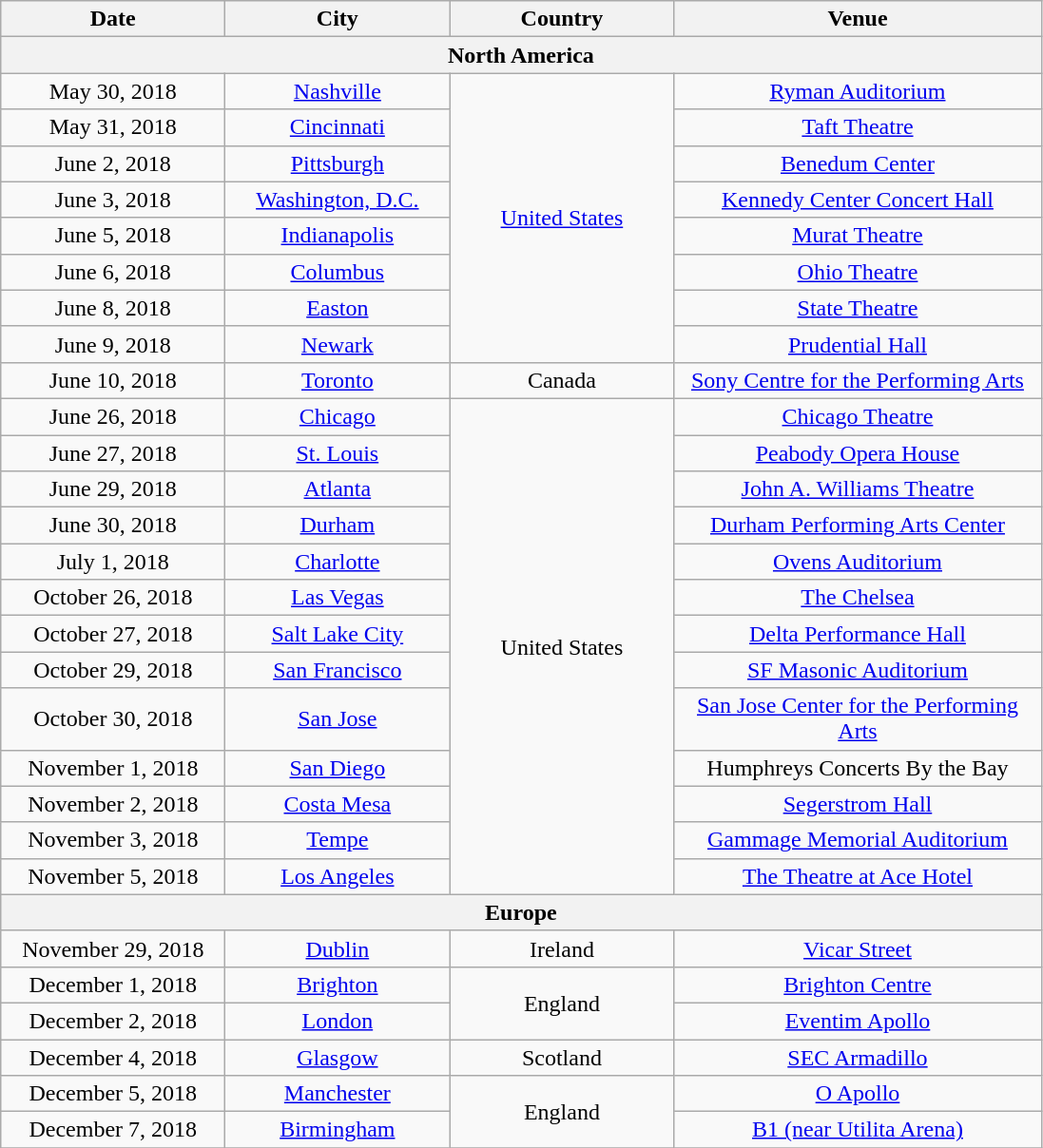<table class="wikitable" style="text-align:center;">
<tr>
<th style="width:150px;">Date</th>
<th style="width:150px;">City</th>
<th style="width:150px;">Country</th>
<th style="width:250px;">Venue</th>
</tr>
<tr>
<th colspan="4">North America</th>
</tr>
<tr>
<td>May 30, 2018</td>
<td><a href='#'>Nashville</a></td>
<td rowspan="8"><a href='#'>United States</a></td>
<td><a href='#'>Ryman Auditorium</a></td>
</tr>
<tr>
<td>May 31, 2018</td>
<td><a href='#'>Cincinnati</a></td>
<td><a href='#'>Taft Theatre</a></td>
</tr>
<tr>
<td>June 2, 2018</td>
<td><a href='#'>Pittsburgh</a></td>
<td><a href='#'>Benedum Center</a></td>
</tr>
<tr>
<td>June 3, 2018</td>
<td><a href='#'>Washington, D.C.</a></td>
<td><a href='#'>Kennedy Center Concert Hall</a></td>
</tr>
<tr>
<td>June 5, 2018</td>
<td><a href='#'>Indianapolis</a></td>
<td><a href='#'>Murat Theatre</a></td>
</tr>
<tr>
<td>June 6, 2018</td>
<td><a href='#'>Columbus</a></td>
<td><a href='#'>Ohio Theatre</a></td>
</tr>
<tr>
<td>June 8, 2018</td>
<td><a href='#'>Easton</a></td>
<td><a href='#'>State Theatre</a></td>
</tr>
<tr>
<td>June 9, 2018</td>
<td><a href='#'>Newark</a></td>
<td><a href='#'>Prudential Hall</a></td>
</tr>
<tr>
<td>June 10, 2018</td>
<td><a href='#'>Toronto</a></td>
<td>Canada</td>
<td><a href='#'>Sony Centre for the Performing Arts</a></td>
</tr>
<tr>
<td>June 26, 2018</td>
<td><a href='#'>Chicago</a></td>
<td rowspan="13">United States</td>
<td><a href='#'>Chicago Theatre</a></td>
</tr>
<tr>
<td>June 27, 2018</td>
<td><a href='#'>St. Louis</a></td>
<td><a href='#'>Peabody Opera House</a></td>
</tr>
<tr>
<td>June 29, 2018</td>
<td><a href='#'>Atlanta</a></td>
<td><a href='#'>John A. Williams Theatre</a></td>
</tr>
<tr>
<td>June 30, 2018</td>
<td><a href='#'>Durham</a></td>
<td><a href='#'>Durham Performing Arts Center</a></td>
</tr>
<tr>
<td>July 1, 2018</td>
<td><a href='#'>Charlotte</a></td>
<td><a href='#'>Ovens Auditorium</a></td>
</tr>
<tr>
<td>October 26, 2018</td>
<td><a href='#'>Las Vegas</a></td>
<td><a href='#'>The Chelsea</a></td>
</tr>
<tr>
<td>October 27, 2018</td>
<td><a href='#'>Salt Lake City</a></td>
<td><a href='#'>Delta Performance Hall</a></td>
</tr>
<tr>
<td>October 29, 2018</td>
<td><a href='#'>San Francisco</a></td>
<td><a href='#'>SF Masonic Auditorium</a></td>
</tr>
<tr>
<td>October 30, 2018</td>
<td><a href='#'>San Jose</a></td>
<td><a href='#'>San Jose Center for the Performing Arts</a></td>
</tr>
<tr>
<td>November 1, 2018</td>
<td><a href='#'>San Diego</a></td>
<td>Humphreys Concerts By the Bay</td>
</tr>
<tr>
<td>November 2, 2018</td>
<td><a href='#'>Costa Mesa</a></td>
<td><a href='#'>Segerstrom Hall</a></td>
</tr>
<tr>
<td>November 3, 2018</td>
<td><a href='#'>Tempe</a></td>
<td><a href='#'>Gammage Memorial Auditorium</a></td>
</tr>
<tr>
<td>November 5, 2018</td>
<td><a href='#'>Los Angeles</a></td>
<td><a href='#'>The Theatre at Ace Hotel</a></td>
</tr>
<tr>
<th colspan="4">Europe</th>
</tr>
<tr>
<td>November 29, 2018</td>
<td><a href='#'>Dublin</a></td>
<td>Ireland</td>
<td><a href='#'>Vicar Street</a></td>
</tr>
<tr>
<td>December 1, 2018</td>
<td><a href='#'>Brighton</a></td>
<td rowspan="2">England</td>
<td><a href='#'>Brighton Centre</a></td>
</tr>
<tr>
<td>December 2, 2018</td>
<td><a href='#'>London</a></td>
<td><a href='#'>Eventim Apollo</a></td>
</tr>
<tr>
<td>December 4, 2018</td>
<td><a href='#'>Glasgow</a></td>
<td>Scotland</td>
<td><a href='#'>SEC Armadillo</a></td>
</tr>
<tr>
<td>December 5, 2018</td>
<td><a href='#'>Manchester</a></td>
<td rowspan="2">England</td>
<td><a href='#'>O Apollo</a></td>
</tr>
<tr>
<td>December 7, 2018</td>
<td><a href='#'>Birmingham</a></td>
<td><a href='#'>B1 (near Utilita Arena)</a></td>
</tr>
<tr>
</tr>
</table>
